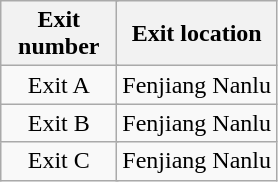<table class="wikitable">
<tr>
<th style="width:70px" colspan="2">Exit number</th>
<th>Exit location</th>
</tr>
<tr>
<td align="center" colspan="2">Exit A</td>
<td>Fenjiang Nanlu</td>
</tr>
<tr>
<td align="center" colspan="2">Exit B</td>
<td>Fenjiang Nanlu</td>
</tr>
<tr>
<td align="center" colspan="2">Exit C</td>
<td>Fenjiang Nanlu</td>
</tr>
</table>
